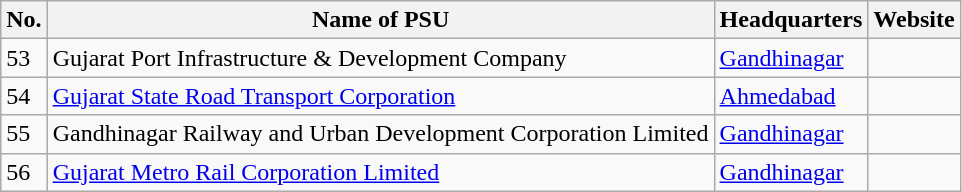<table class="wikitable">
<tr>
<th>No.</th>
<th>Name of PSU</th>
<th>Headquarters</th>
<th>Website</th>
</tr>
<tr>
<td>53</td>
<td>Gujarat Port Infrastructure & Development Company</td>
<td><a href='#'>Gandhinagar</a></td>
<td></td>
</tr>
<tr>
<td>54</td>
<td><a href='#'>Gujarat State Road Transport Corporation</a></td>
<td><a href='#'>Ahmedabad</a></td>
<td></td>
</tr>
<tr>
<td>55</td>
<td>Gandhinagar Railway and Urban Development Corporation Limited</td>
<td><a href='#'>Gandhinagar</a></td>
<td></td>
</tr>
<tr>
<td>56</td>
<td><a href='#'>Gujarat Metro Rail Corporation Limited</a></td>
<td><a href='#'>Gandhinagar</a></td>
<td></td>
</tr>
</table>
